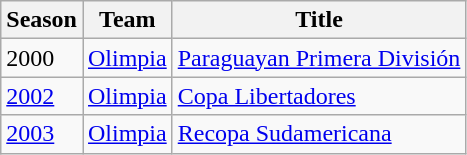<table class="wikitable">
<tr>
<th>Season</th>
<th>Team</th>
<th>Title</th>
</tr>
<tr>
<td>2000</td>
<td> <a href='#'>Olimpia</a></td>
<td><a href='#'>Paraguayan Primera División</a></td>
</tr>
<tr>
<td><a href='#'>2002</a></td>
<td> <a href='#'>Olimpia</a></td>
<td><a href='#'>Copa Libertadores</a></td>
</tr>
<tr>
<td><a href='#'>2003</a></td>
<td> <a href='#'>Olimpia</a></td>
<td><a href='#'>Recopa Sudamericana</a></td>
</tr>
</table>
